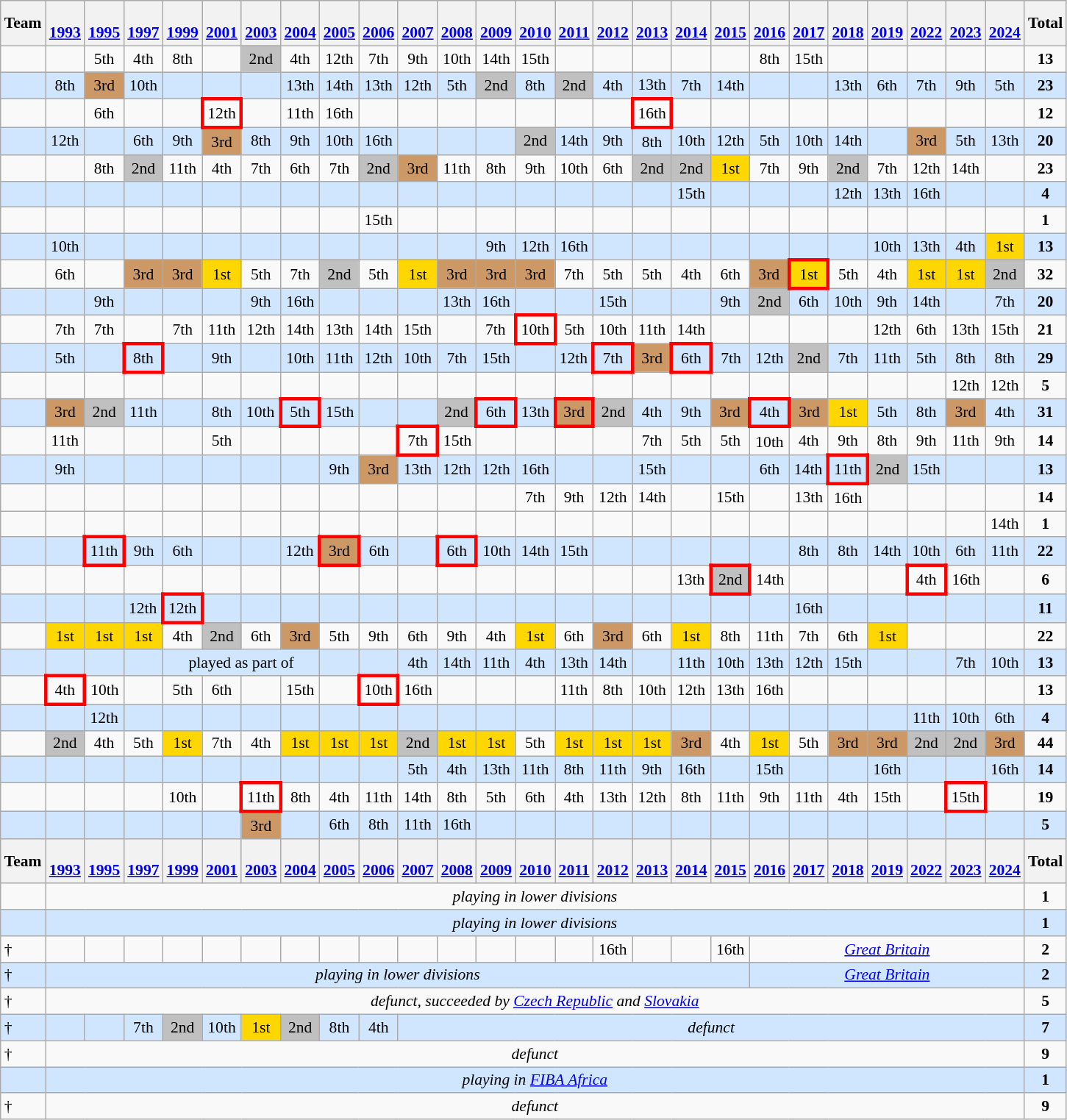<table class="wikitable" style="text-align:center; font-size:90%">
<tr>
<th>Team</th>
<th><br><a href='#'>1993</a></th>
<th><br><a href='#'>1995</a></th>
<th><br><a href='#'>1997</a></th>
<th><br><a href='#'>1999</a></th>
<th><br><a href='#'>2001</a></th>
<th><br><a href='#'>2003</a></th>
<th><br><a href='#'>2004</a></th>
<th><br><a href='#'>2005</a></th>
<th><br><a href='#'>2006</a></th>
<th><br><a href='#'>2007</a></th>
<th><br><a href='#'>2008</a></th>
<th><br><a href='#'>2009</a></th>
<th><br><a href='#'>2010</a></th>
<th><br><a href='#'>2011</a></th>
<th><br><a href='#'>2012</a></th>
<th><br><a href='#'>2013</a></th>
<th><br><a href='#'>2014</a></th>
<th><br><a href='#'>2015</a></th>
<th><br><a href='#'>2016</a></th>
<th><br><a href='#'>2017</a></th>
<th><br><a href='#'>2018</a></th>
<th><br><a href='#'>2019</a></th>
<th><br><a href='#'>2022</a></th>
<th><br><a href='#'>2023</a></th>
<th><br><a href='#'>2024</a></th>
<th>Total</th>
</tr>
<tr>
<td align="left"></td>
<td></td>
<td>5th</td>
<td>4th</td>
<td>8th</td>
<td></td>
<td bgcolor="silver">2nd</td>
<td>4th</td>
<td>12th</td>
<td>7th</td>
<td>9th</td>
<td>10th</td>
<td>14th</td>
<td>15th</td>
<td></td>
<td></td>
<td></td>
<td></td>
<td></td>
<td>8th</td>
<td>15th</td>
<td></td>
<td></td>
<td></td>
<td></td>
<td></td>
<td><strong>13</strong></td>
</tr>
<tr bgcolor="#D0E6FF">
<td align="left"></td>
<td>8th</td>
<td bgcolor="#cc9966">3rd</td>
<td>10th</td>
<td></td>
<td></td>
<td></td>
<td>13th</td>
<td>14th</td>
<td>13th</td>
<td>12th</td>
<td>5th</td>
<td bgcolor="silver">2nd</td>
<td>8th</td>
<td bgcolor="silver">2nd</td>
<td>4th</td>
<td>13th</td>
<td>7th</td>
<td>14th</td>
<td></td>
<td></td>
<td>13th</td>
<td>6th</td>
<td>7th</td>
<td>9th</td>
<td>5th</td>
<td><strong>23</strong></td>
</tr>
<tr>
<td align="left"></td>
<td></td>
<td>6th</td>
<td></td>
<td></td>
<td style="border: 3px solid red">12th</td>
<td></td>
<td>11th</td>
<td>16th</td>
<td></td>
<td></td>
<td></td>
<td></td>
<td></td>
<td></td>
<td></td>
<td style="border: 3px solid red">16th</td>
<td></td>
<td></td>
<td></td>
<td></td>
<td></td>
<td></td>
<td></td>
<td></td>
<td></td>
<td><strong>12</strong></td>
</tr>
<tr bgcolor="#D0E6FF">
<td align="left"></td>
<td>12th</td>
<td></td>
<td>6th</td>
<td>9th</td>
<td bgcolor="#cc9966">3rd</td>
<td>8th</td>
<td>9th</td>
<td>10th</td>
<td>16th</td>
<td></td>
<td></td>
<td></td>
<td bgcolor="silver">2nd</td>
<td>14th</td>
<td>9th</td>
<td>8th</td>
<td>10th</td>
<td>12th</td>
<td>5th</td>
<td>10th</td>
<td>14th</td>
<td></td>
<td bgcolor="#cc9966">3rd</td>
<td>5th</td>
<td>13th</td>
<td><strong>20</strong></td>
</tr>
<tr>
<td align="left"></td>
<td></td>
<td>8th</td>
<td bgcolor="silver">2nd</td>
<td>11th</td>
<td>4th</td>
<td>7th</td>
<td>6th</td>
<td>7th</td>
<td bgcolor="silver">2nd</td>
<td bgcolor="#cc9966">3rd</td>
<td>11th</td>
<td>8th</td>
<td>9th</td>
<td>10th</td>
<td>6th</td>
<td bgcolor="silver">2nd</td>
<td bgcolor="silver">2nd</td>
<td bgcolor="gold">1st</td>
<td>7th</td>
<td>9th</td>
<td bgcolor="silver">2nd</td>
<td>7th</td>
<td>12th</td>
<td>14th</td>
<td></td>
<td><strong>23</strong></td>
</tr>
<tr bgcolor="#D0E6FF">
<td align="left"></td>
<td></td>
<td></td>
<td></td>
<td></td>
<td></td>
<td></td>
<td></td>
<td></td>
<td></td>
<td></td>
<td></td>
<td></td>
<td></td>
<td></td>
<td></td>
<td></td>
<td>15th</td>
<td></td>
<td></td>
<td></td>
<td>12th</td>
<td>13th</td>
<td>16th</td>
<td></td>
<td></td>
<td><strong>4</strong></td>
</tr>
<tr>
<td align="left"></td>
<td></td>
<td></td>
<td></td>
<td></td>
<td></td>
<td></td>
<td></td>
<td></td>
<td>15th</td>
<td></td>
<td></td>
<td></td>
<td></td>
<td></td>
<td></td>
<td></td>
<td></td>
<td></td>
<td></td>
<td></td>
<td></td>
<td></td>
<td></td>
<td></td>
<td></td>
<td><strong>1</strong></td>
</tr>
<tr bgcolor="#D0E6FF">
<td align="left"></td>
<td>10th</td>
<td></td>
<td></td>
<td></td>
<td></td>
<td></td>
<td></td>
<td></td>
<td></td>
<td></td>
<td></td>
<td>9th</td>
<td>12th</td>
<td>16th</td>
<td></td>
<td></td>
<td></td>
<td></td>
<td></td>
<td></td>
<td></td>
<td>10th</td>
<td>13th</td>
<td>4th</td>
<td bgcolor="gold">1st</td>
<td><strong>13</strong></td>
</tr>
<tr>
<td align="left"></td>
<td>6th</td>
<td></td>
<td bgcolor="#cc9966">3rd</td>
<td bgcolor="#cc9966">3rd</td>
<td bgcolor="gold">1st</td>
<td>5th</td>
<td>7th</td>
<td bgcolor="silver">2nd</td>
<td>5th</td>
<td bgcolor="gold">1st</td>
<td bgcolor="#cc9966">3rd</td>
<td bgcolor="#cc9966">3rd</td>
<td bgcolor="#cc9966">3rd</td>
<td>7th</td>
<td>5th</td>
<td>5th</td>
<td>4th</td>
<td>6th</td>
<td bgcolor="#cc9966">3rd</td>
<td style="border: 3px solid red" bgcolor="gold">1st</td>
<td>5th</td>
<td>4th</td>
<td bgcolor="gold">1st</td>
<td bgcolor="gold">1st</td>
<td bgcolor="silver">2nd</td>
<td><strong>32</strong></td>
</tr>
<tr bgcolor="#D0E6FF">
<td align="left"></td>
<td></td>
<td>9th</td>
<td></td>
<td></td>
<td></td>
<td>9th</td>
<td>16th</td>
<td></td>
<td></td>
<td></td>
<td>13th</td>
<td>16th</td>
<td></td>
<td></td>
<td>15th</td>
<td></td>
<td></td>
<td>9th</td>
<td bgcolor="silver">2nd</td>
<td>6th</td>
<td>10th</td>
<td>9th</td>
<td>14th</td>
<td></td>
<td>7th</td>
<td><strong>20</strong></td>
</tr>
<tr>
<td align="left"></td>
<td>7th</td>
<td>7th</td>
<td></td>
<td>7th</td>
<td>11th</td>
<td>12th</td>
<td>14th</td>
<td>13th</td>
<td>14th</td>
<td>15th</td>
<td></td>
<td>7th</td>
<td style="border: 3px solid red">10th</td>
<td>5th</td>
<td>10th</td>
<td>11th</td>
<td>14th</td>
<td></td>
<td></td>
<td></td>
<td></td>
<td>12th</td>
<td>6th</td>
<td>13th</td>
<td>15th</td>
<td><strong>21</strong></td>
</tr>
<tr bgcolor="#D0E6FF">
<td align="left"></td>
<td>5th</td>
<td></td>
<td style="border: 3px solid red">8th</td>
<td></td>
<td>9th</td>
<td></td>
<td>10th</td>
<td>11th</td>
<td>12th</td>
<td>10th</td>
<td>7th</td>
<td>15th</td>
<td></td>
<td>12th</td>
<td style="border: 3px solid red">7th</td>
<td bgcolor="#cc9966">3rd</td>
<td style="border: 3px solid red">6th</td>
<td>7th</td>
<td>12th</td>
<td bgcolor="silver">2nd</td>
<td>7th</td>
<td>11th</td>
<td>5th</td>
<td>8th</td>
<td>8th</td>
<td><strong>29</strong></td>
</tr>
<tr>
<td align="left"></td>
<td></td>
<td></td>
<td></td>
<td></td>
<td></td>
<td></td>
<td></td>
<td></td>
<td></td>
<td></td>
<td></td>
<td></td>
<td></td>
<td></td>
<td></td>
<td></td>
<td></td>
<td></td>
<td></td>
<td></td>
<td></td>
<td></td>
<td></td>
<td>12th</td>
<td>12th</td>
<td><strong>5</strong></td>
</tr>
<tr bgcolor="#D0E6FF">
<td align="left"></td>
<td bgcolor="#cc9966">3rd</td>
<td bgcolor="silver">2nd</td>
<td>11th</td>
<td></td>
<td>8th</td>
<td>10th</td>
<td style="border: 3px solid red">5th</td>
<td>15th</td>
<td></td>
<td></td>
<td bgcolor="silver">2nd</td>
<td style="border: 3px solid red">6th</td>
<td>13th</td>
<td style="border: 3px solid red" bgcolor="#cc9966">3rd</td>
<td bgcolor="silver">2nd</td>
<td>4th</td>
<td>9th</td>
<td bgcolor="#cc9966">3rd</td>
<td style="border: 3px solid red">4th</td>
<td bgcolor="#cc9966">3rd</td>
<td bgcolor="gold">1st</td>
<td>5th</td>
<td>8th</td>
<td bgcolor="#cc9966">3rd</td>
<td>4th</td>
<td><strong>31</strong></td>
</tr>
<tr>
<td align="left"></td>
<td>11th</td>
<td></td>
<td></td>
<td></td>
<td>5th</td>
<td></td>
<td></td>
<td></td>
<td></td>
<td style="border: 3px solid red">7th</td>
<td>15th</td>
<td></td>
<td></td>
<td></td>
<td></td>
<td>7th</td>
<td>5th</td>
<td>5th</td>
<td>10th</td>
<td>4th</td>
<td>9th</td>
<td>8th</td>
<td>9th</td>
<td>11th</td>
<td>9th</td>
<td><strong>14</strong></td>
</tr>
<tr bgcolor="#D0E6FF">
<td align="left"></td>
<td>9th</td>
<td></td>
<td></td>
<td></td>
<td></td>
<td></td>
<td></td>
<td>9th</td>
<td bgcolor="#cc9966">3rd</td>
<td>13th</td>
<td>12th</td>
<td>12th</td>
<td>16th</td>
<td></td>
<td></td>
<td>15th</td>
<td></td>
<td></td>
<td>6th</td>
<td>14th</td>
<td style="border: 3px solid red">11th</td>
<td bgcolor="silver">2nd</td>
<td>15th</td>
<td></td>
<td></td>
<td><strong>13</strong></td>
</tr>
<tr>
<td align="left"></td>
<td></td>
<td></td>
<td></td>
<td></td>
<td></td>
<td></td>
<td></td>
<td></td>
<td></td>
<td></td>
<td></td>
<td></td>
<td>7th</td>
<td>9th</td>
<td>12th</td>
<td>14th</td>
<td></td>
<td>15th</td>
<td></td>
<td>13th</td>
<td>16th</td>
<td></td>
<td></td>
<td></td>
<td></td>
<td><strong>14</strong></td>
</tr>
<tr>
<td align="left"></td>
<td></td>
<td></td>
<td></td>
<td></td>
<td></td>
<td></td>
<td></td>
<td></td>
<td></td>
<td></td>
<td></td>
<td></td>
<td></td>
<td></td>
<td></td>
<td></td>
<td></td>
<td></td>
<td></td>
<td></td>
<td></td>
<td></td>
<td></td>
<td></td>
<td>14th</td>
<td><strong>1</strong></td>
</tr>
<tr bgcolor="#D0E6FF">
<td align="left"></td>
<td></td>
<td style="border: 3px solid red">11th</td>
<td>9th</td>
<td>6th</td>
<td></td>
<td></td>
<td>12th</td>
<td style="border: 3px solid red" bgcolor="#cc9966">3rd</td>
<td>6th</td>
<td></td>
<td style="border: 3px solid red">6th</td>
<td>10th</td>
<td>14th</td>
<td>15th</td>
<td></td>
<td></td>
<td></td>
<td></td>
<td></td>
<td>8th</td>
<td>8th</td>
<td>14th</td>
<td>10th</td>
<td>6th</td>
<td>11th</td>
<td><strong>22</strong></td>
</tr>
<tr>
<td align="left"></td>
<td></td>
<td></td>
<td></td>
<td></td>
<td></td>
<td></td>
<td></td>
<td></td>
<td></td>
<td></td>
<td></td>
<td></td>
<td></td>
<td></td>
<td></td>
<td></td>
<td>13th</td>
<td style="border: 3px solid red" bgcolor="silver">2nd</td>
<td>14th</td>
<td></td>
<td></td>
<td></td>
<td style="border: 3px solid red">4th</td>
<td>16th</td>
<td></td>
<td><strong>6</strong></td>
</tr>
<tr bgcolor="#D0E6FF">
<td align="left"></td>
<td></td>
<td></td>
<td>12th</td>
<td style="border: 3px solid red">12th</td>
<td></td>
<td></td>
<td></td>
<td></td>
<td></td>
<td></td>
<td></td>
<td></td>
<td></td>
<td></td>
<td></td>
<td></td>
<td></td>
<td></td>
<td></td>
<td>16th</td>
<td></td>
<td></td>
<td></td>
<td></td>
<td></td>
<td><strong>11</strong></td>
</tr>
<tr |>
<td align="left"></td>
<td bgcolor="gold">1st</td>
<td bgcolor="gold">1st</td>
<td bgcolor="gold">1st</td>
<td>4th</td>
<td bgcolor="silver">2nd</td>
<td>6th</td>
<td bgcolor="#cc9966">3rd</td>
<td>5th</td>
<td>9th</td>
<td>6th</td>
<td>9th</td>
<td>4th</td>
<td bgcolor="gold">1st</td>
<td>6th</td>
<td bgcolor="#cc9966">3rd</td>
<td>6th</td>
<td bgcolor="gold">1st</td>
<td>8th</td>
<td>11th</td>
<td>7th</td>
<td>6th</td>
<td bgcolor="gold">1st</td>
<td></td>
<td></td>
<td></td>
<td><strong>22</strong></td>
</tr>
<tr bgcolor="#D0E6FF">
<td align="left"></td>
<td></td>
<td></td>
<td></td>
<td colspan="4">played as part of </td>
<td></td>
<td></td>
<td>4th</td>
<td>14th</td>
<td>11th</td>
<td>4th</td>
<td>13th</td>
<td>14th</td>
<td></td>
<td>11th</td>
<td>10th</td>
<td>13th</td>
<td>12th</td>
<td>15th</td>
<td></td>
<td></td>
<td>7th</td>
<td>10th</td>
<td><strong>13</strong></td>
</tr>
<tr>
<td align="left"></td>
<td style="border: 3px solid red">4th</td>
<td>10th</td>
<td></td>
<td>5th</td>
<td>6th</td>
<td></td>
<td>15th</td>
<td></td>
<td style="border: 3px solid red">10th</td>
<td>16th</td>
<td></td>
<td></td>
<td></td>
<td>11th</td>
<td>8th</td>
<td>10th</td>
<td>12th</td>
<td>13th</td>
<td>16th</td>
<td></td>
<td></td>
<td></td>
<td></td>
<td></td>
<td></td>
<td><strong>13</strong></td>
</tr>
<tr bgcolor="#D0E6FF">
<td align="left"></td>
<td></td>
<td>12th</td>
<td></td>
<td></td>
<td></td>
<td></td>
<td></td>
<td></td>
<td></td>
<td></td>
<td></td>
<td></td>
<td></td>
<td></td>
<td></td>
<td></td>
<td></td>
<td></td>
<td></td>
<td></td>
<td></td>
<td></td>
<td>11th</td>
<td>10th</td>
<td>6th</td>
<td><strong>4</strong></td>
</tr>
<tr>
<td align="left"></td>
<td bgcolor="silver">2nd</td>
<td>4th</td>
<td>5th</td>
<td bgcolor="gold">1st</td>
<td>7th</td>
<td>4th</td>
<td bgcolor="gold">1st</td>
<td bgcolor="gold">1st</td>
<td bgcolor="gold">1st</td>
<td bgcolor="silver">2nd</td>
<td bgcolor="gold">1st</td>
<td bgcolor="gold">1st</td>
<td>5th</td>
<td bgcolor="gold">1st</td>
<td bgcolor="gold">1st</td>
<td bgcolor="gold">1st</td>
<td bgcolor="#cc9966">3rd</td>
<td>4th</td>
<td bgcolor="gold">1st</td>
<td>5th</td>
<td bgcolor="#cc9966">3rd</td>
<td bgcolor="#cc9966">3rd</td>
<td bgcolor="silver">2nd</td>
<td bgcolor="silver">2nd</td>
<td bgcolor="#cc9966">3rd</td>
<td><strong>44</strong></td>
</tr>
<tr bgcolor="#D0E6FF">
<td align="left"></td>
<td></td>
<td></td>
<td></td>
<td></td>
<td></td>
<td></td>
<td></td>
<td></td>
<td></td>
<td>5th</td>
<td>4th</td>
<td>13th</td>
<td>11th</td>
<td>8th</td>
<td>11th</td>
<td>9th</td>
<td>16th</td>
<td></td>
<td>15th</td>
<td></td>
<td></td>
<td>16th</td>
<td></td>
<td></td>
<td>16th</td>
<td><strong>14</strong></td>
</tr>
<tr>
<td align="left"></td>
<td></td>
<td></td>
<td></td>
<td>10th</td>
<td></td>
<td style="border: 3px solid red">11th</td>
<td>8th</td>
<td>4th</td>
<td>11th</td>
<td>14th</td>
<td>8th</td>
<td>5th</td>
<td>6th</td>
<td>4th</td>
<td>13th</td>
<td>12th</td>
<td>8th</td>
<td>11th</td>
<td>9th</td>
<td>11th</td>
<td>4th</td>
<td>15th</td>
<td></td>
<td style="border: 3px solid red">15th</td>
<td></td>
<td><strong>19</strong></td>
</tr>
<tr bgcolor="#D0E6FF">
<td align="left"></td>
<td></td>
<td></td>
<td></td>
<td></td>
<td></td>
<td bgcolor="#cc9966">3rd</td>
<td></td>
<td>6th</td>
<td>8th</td>
<td>11th</td>
<td>16th</td>
<td></td>
<td></td>
<td></td>
<td></td>
<td></td>
<td></td>
<td></td>
<td></td>
<td></td>
<td></td>
<td></td>
<td></td>
<td></td>
<td></td>
<td><strong>5</strong></td>
</tr>
<tr>
<th>Team</th>
<th><br><a href='#'>1993</a></th>
<th><br><a href='#'>1995</a></th>
<th><br><a href='#'>1997</a></th>
<th><br><a href='#'>1999</a></th>
<th><br><a href='#'>2001</a></th>
<th><br><a href='#'>2003</a></th>
<th><br><a href='#'>2004</a></th>
<th><br><a href='#'>2005</a></th>
<th><br><a href='#'>2006</a></th>
<th><br><a href='#'>2007</a></th>
<th><br><a href='#'>2008</a></th>
<th><br><a href='#'>2009</a></th>
<th><br><a href='#'>2010</a></th>
<th><br><a href='#'>2011</a></th>
<th><br><a href='#'>2012</a></th>
<th><br><a href='#'>2013</a></th>
<th><br><a href='#'>2014</a></th>
<th><br><a href='#'>2015</a></th>
<th><br><a href='#'>2016</a></th>
<th><br><a href='#'>2017</a></th>
<th><br><a href='#'>2018</a></th>
<th><br><a href='#'>2019</a></th>
<th><br><a href='#'>2022</a></th>
<th><br><a href='#'>2023</a></th>
<th><br><a href='#'>2024</a></th>
<th>Total</th>
</tr>
<tr>
<td align="left"></td>
<td colspan="25"><em>playing in lower divisions</em></td>
<td><strong>1</strong></td>
</tr>
<tr bgcolor="#D0E6FF">
<td align="left"></td>
<td colspan="25"><em>playing in lower divisions</em></td>
<td><strong>1</strong></td>
</tr>
<tr>
<td align="left"><em></em>  †</td>
<td></td>
<td></td>
<td></td>
<td></td>
<td></td>
<td></td>
<td></td>
<td></td>
<td></td>
<td></td>
<td></td>
<td></td>
<td></td>
<td></td>
<td>16th</td>
<td></td>
<td></td>
<td>16th</td>
<td colspan="7"> <a href='#'><em>Great Britain</em></a></td>
<td><strong>2</strong></td>
</tr>
<tr bgcolor="#D0E6FF">
<td align="left"><em></em>  †</td>
<td colspan="18"><em>playing in lower divisions</em></td>
<td colspan="7"> <a href='#'><em>Great Britain</em></a></td>
<td><strong>2</strong></td>
</tr>
<tr>
<td align="left"><em></em> †</td>
<td colspan="25"><em>defunct, succeeded by <a href='#'>Czech Republic</a> and <a href='#'>Slovakia</a></em></td>
<td><strong>5</strong></td>
</tr>
<tr bgcolor="#D0E6FF">
<td align="left"><em></em> †</td>
<td></td>
<td></td>
<td>7th</td>
<td bgcolor="silver">2nd</td>
<td>10th</td>
<td bgcolor="gold">1st</td>
<td bgcolor="silver">2nd</td>
<td>8th</td>
<td>4th</td>
<td colspan="16"><em>defunct</em></td>
<td><strong>7</strong></td>
</tr>
<tr>
<td align="left"><em></em> †</td>
<td colspan="25"><em>defunct</em></td>
<td><strong>9</strong></td>
</tr>
<tr bgcolor="#D0E6FF">
<td align="left"></td>
<td colspan="25"><em>playing in <a href='#'>FIBA Africa</a></em></td>
<td><strong>1</strong></td>
</tr>
<tr>
<td align="left"><em></em> †</td>
<td colspan="25"><em>defunct</em></td>
<td><strong>9</strong></td>
</tr>
</table>
